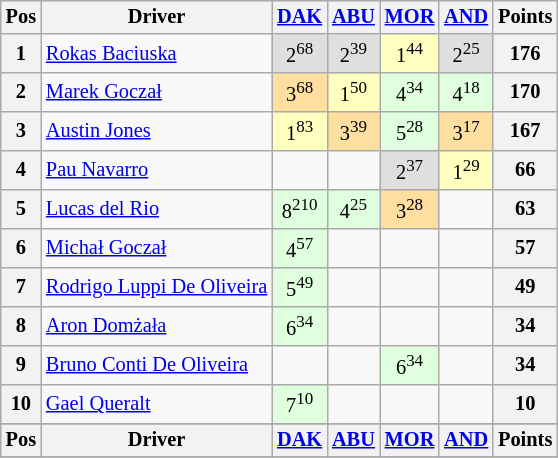<table class="wikitable" style="font-size: 85%; text-align: center; display: inline-table;">
<tr valign="top">
<th valign="middle">Pos</th>
<th valign="middle">Driver</th>
<th><a href='#'>DAK</a><br></th>
<th><a href='#'>ABU</a><br></th>
<th><a href='#'>MOR</a><br></th>
<th><a href='#'>AND</a><br></th>
<th valign="middle">Points</th>
</tr>
<tr>
<th>1</th>
<td align=left> <a href='#'>Rokas Baciuska</a></td>
<td style="background:#dfdfdf;">2<sup>68</sup></td>
<td style="background:#dfdfdf;">2<sup>39</sup></td>
<td style="background:#ffffbf;">1<sup>44</sup></td>
<td style="background:#dfdfdf;">2<sup>25</sup></td>
<th>176</th>
</tr>
<tr>
<th>2</th>
<td align=left> <a href='#'>Marek Goczał</a></td>
<td style="background:#ffdf9f;">3<sup>68</sup></td>
<td style="background:#ffffbf;">1<sup>50</sup></td>
<td style="background:#dfffdf;">4<sup>34</sup></td>
<td style="background:#dfffdf;">4<sup>18</sup></td>
<th>170</th>
</tr>
<tr>
<th>3</th>
<td align=left> <a href='#'>Austin Jones</a></td>
<td style="background:#ffffbf;">1<sup>83</sup></td>
<td style="background:#ffdf9f;">3<sup>39</sup></td>
<td style="background:#dfffdf;">5<sup>28</sup></td>
<td style="background:#ffdf9f;">3<sup>17</sup></td>
<th>167</th>
</tr>
<tr>
<th>4</th>
<td align=left> <a href='#'>Pau Navarro</a></td>
<td></td>
<td></td>
<td style="background:#dfdfdf;">2<sup>37</sup></td>
<td style="background:#ffffbf;">1<sup>29</sup></td>
<th>66</th>
</tr>
<tr>
<th>5</th>
<td align=left> <a href='#'>Lucas del Rio</a></td>
<td style="background:#dfffdf;">8<sup>210</sup></td>
<td style="background:#dfffdf;">4<sup>25</sup></td>
<td style="background:#ffdf9f;">3<sup>28</sup></td>
<td></td>
<th>63</th>
</tr>
<tr>
<th>6</th>
<td align=left> <a href='#'>Michał Goczał</a></td>
<td style="background:#dfffdf;">4<sup>57</sup></td>
<td></td>
<td></td>
<td></td>
<th>57</th>
</tr>
<tr>
<th>7</th>
<td align=left> <a href='#'>Rodrigo Luppi De Oliveira</a></td>
<td style="background:#dfffdf;">5<sup>49</sup></td>
<td></td>
<td></td>
<td></td>
<th>49</th>
</tr>
<tr>
<th>8</th>
<td align=left> <a href='#'>Aron Domżała</a></td>
<td style="background:#dfffdf;">6<sup>34</sup></td>
<td></td>
<td></td>
<td></td>
<th>34</th>
</tr>
<tr>
<th>9</th>
<td align=left> <a href='#'>Bruno Conti De Oliveira</a></td>
<td></td>
<td></td>
<td style="background:#dfffdf;">6<sup>34</sup></td>
<td></td>
<th>34</th>
</tr>
<tr>
<th>10</th>
<td align=left> <a href='#'>Gael Queralt</a></td>
<td style="background:#dfffdf;">7<sup>10</sup></td>
<td></td>
<td></td>
<td></td>
<th>10</th>
</tr>
<tr>
</tr>
<tr valign="top">
<th valign="middle">Pos</th>
<th valign="middle">Driver</th>
<th><a href='#'>DAK</a><br></th>
<th><a href='#'>ABU</a><br></th>
<th><a href='#'>MOR</a><br></th>
<th><a href='#'>AND</a><br></th>
<th valign="middle">Points</th>
</tr>
<tr>
</tr>
</table>
